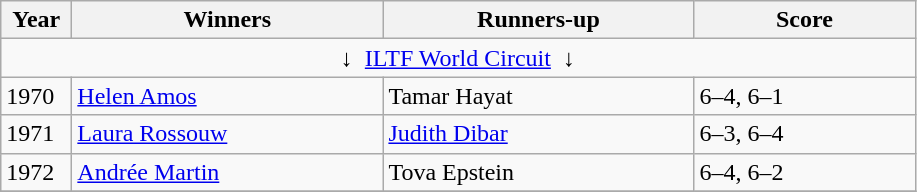<table class="wikitable">
<tr>
<th style="width:40px">Year</th>
<th style="width:200px">Winners</th>
<th style="width:200px">Runners-up</th>
<th style="width:140px" class="unsortable">Score</th>
</tr>
<tr>
<td colspan=4 align=center>↓  <a href='#'>ILTF World Circuit</a>  ↓</td>
</tr>
<tr>
<td>1970</td>
<td> <a href='#'>Helen Amos</a></td>
<td> Tamar Hayat</td>
<td>6–4, 6–1</td>
</tr>
<tr>
<td>1971</td>
<td> <a href='#'>Laura Rossouw</a></td>
<td> <a href='#'>Judith Dibar</a></td>
<td>6–3, 6–4</td>
</tr>
<tr>
<td>1972</td>
<td> <a href='#'>Andrée Martin</a></td>
<td> Tova Epstein</td>
<td>6–4, 6–2</td>
</tr>
<tr>
</tr>
</table>
